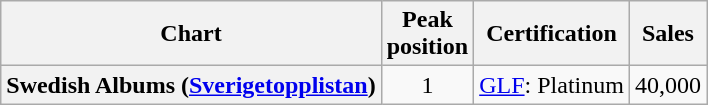<table class="wikitable plainrowheaders" style="text-align:center">
<tr>
<th scope="col">Chart</th>
<th scope="col">Peak<br>position</th>
<th scope="col">Certification</th>
<th scope="col">Sales</th>
</tr>
<tr>
<th scope="row">Swedish Albums (<a href='#'>Sverigetopplistan</a>)</th>
<td>1</td>
<td><a href='#'>GLF</a>: Platinum</td>
<td>40,000</td>
</tr>
</table>
